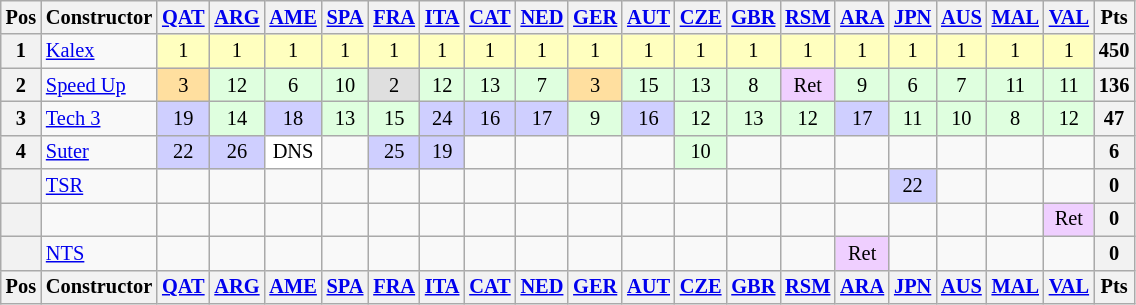<table class="wikitable" style="font-size: 85%; text-align:center">
<tr valign="top">
<th valign="middle">Pos</th>
<th valign="middle">Constructor</th>
<th><a href='#'>QAT</a><br></th>
<th><a href='#'>ARG</a><br></th>
<th><a href='#'>AME</a><br></th>
<th><a href='#'>SPA</a><br></th>
<th><a href='#'>FRA</a><br></th>
<th><a href='#'>ITA</a><br></th>
<th><a href='#'>CAT</a><br></th>
<th><a href='#'>NED</a><br></th>
<th><a href='#'>GER</a><br></th>
<th><a href='#'>AUT</a><br></th>
<th><a href='#'>CZE</a><br></th>
<th><a href='#'>GBR</a><br></th>
<th><a href='#'>RSM</a><br></th>
<th><a href='#'>ARA</a><br></th>
<th><a href='#'>JPN</a><br></th>
<th><a href='#'>AUS</a><br></th>
<th><a href='#'>MAL</a><br></th>
<th><a href='#'>VAL</a><br></th>
<th valign="middle">Pts</th>
</tr>
<tr>
<th>1</th>
<td align="left"> <a href='#'>Kalex</a></td>
<td style="background:#ffffbf;">1</td>
<td style="background:#ffffbf;">1</td>
<td style="background:#ffffbf;">1</td>
<td style="background:#ffffbf;">1</td>
<td style="background:#ffffbf;">1</td>
<td style="background:#ffffbf;">1</td>
<td style="background:#ffffbf;">1</td>
<td style="background:#ffffbf;">1</td>
<td style="background:#ffffbf;">1</td>
<td style="background:#ffffbf;">1</td>
<td style="background:#ffffbf;">1</td>
<td style="background:#ffffbf;">1</td>
<td style="background:#ffffbf;">1</td>
<td style="background:#ffffbf;">1</td>
<td style="background:#ffffbf;">1</td>
<td style="background:#ffffbf;">1</td>
<td style="background:#ffffbf;">1</td>
<td style="background:#ffffbf;">1</td>
<th>450</th>
</tr>
<tr>
<th>2</th>
<td align="left"> <a href='#'>Speed Up</a></td>
<td style="background:#ffdf9f;">3</td>
<td style="background:#dfffdf;">12</td>
<td style="background:#dfffdf;">6</td>
<td style="background:#dfffdf;">10</td>
<td style="background:#dfdfdf;">2</td>
<td style="background:#dfffdf;">12</td>
<td style="background:#dfffdf;">13</td>
<td style="background:#dfffdf;">7</td>
<td style="background:#ffdf9f;">3</td>
<td style="background:#dfffdf;">15</td>
<td style="background:#dfffdf;">13</td>
<td style="background:#dfffdf;">8</td>
<td style="background:#efcfff;">Ret</td>
<td style="background:#dfffdf;">9</td>
<td style="background:#dfffdf;">6</td>
<td style="background:#dfffdf;">7</td>
<td style="background:#dfffdf;">11</td>
<td style="background:#dfffdf;">11</td>
<th>136</th>
</tr>
<tr>
<th>3</th>
<td align="left"> <a href='#'>Tech 3</a></td>
<td style="background:#cfcfff;">19</td>
<td style="background:#dfffdf;">14</td>
<td style="background:#cfcfff;">18</td>
<td style="background:#dfffdf;">13</td>
<td style="background:#dfffdf;">15</td>
<td style="background:#cfcfff;">24</td>
<td style="background:#cfcfff;">16</td>
<td style="background:#cfcfff;">17</td>
<td style="background:#dfffdf;">9</td>
<td style="background:#cfcfff;">16</td>
<td style="background:#dfffdf;">12</td>
<td style="background:#dfffdf;">13</td>
<td style="background:#dfffdf;">12</td>
<td style="background:#cfcfff;">17</td>
<td style="background:#dfffdf;">11</td>
<td style="background:#dfffdf;">10</td>
<td style="background:#dfffdf;">8</td>
<td style="background:#dfffdf;">12</td>
<th>47</th>
</tr>
<tr>
<th>4</th>
<td align="left"> <a href='#'>Suter</a></td>
<td style="background:#cfcfff;">22</td>
<td style="background:#cfcfff;">26</td>
<td style="background:#ffffff;">DNS</td>
<td></td>
<td style="background:#cfcfff;">25</td>
<td style="background:#cfcfff;">19</td>
<td></td>
<td></td>
<td></td>
<td></td>
<td style="background:#dfffdf;">10</td>
<td></td>
<td></td>
<td></td>
<td></td>
<td></td>
<td></td>
<td></td>
<th>6</th>
</tr>
<tr>
<th></th>
<td align="left"> <a href='#'>TSR</a></td>
<td></td>
<td></td>
<td></td>
<td></td>
<td></td>
<td></td>
<td></td>
<td></td>
<td></td>
<td></td>
<td></td>
<td></td>
<td></td>
<td></td>
<td style="background:#cfcfff;">22</td>
<td></td>
<td></td>
<td></td>
<th>0</th>
</tr>
<tr>
<th></th>
<td align="left"></td>
<td></td>
<td></td>
<td></td>
<td></td>
<td></td>
<td></td>
<td></td>
<td></td>
<td></td>
<td></td>
<td></td>
<td></td>
<td></td>
<td></td>
<td></td>
<td></td>
<td></td>
<td style="background:#efcfff;">Ret</td>
<th>0</th>
</tr>
<tr>
<th></th>
<td align="left"> <a href='#'>NTS</a></td>
<td></td>
<td></td>
<td></td>
<td></td>
<td></td>
<td></td>
<td></td>
<td></td>
<td></td>
<td></td>
<td></td>
<td></td>
<td></td>
<td style="background:#efcfff;">Ret</td>
<td></td>
<td></td>
<td></td>
<td></td>
<th>0</th>
</tr>
<tr valign="top">
<th valign="middle">Pos</th>
<th valign="middle">Constructor</th>
<th><a href='#'>QAT</a><br></th>
<th><a href='#'>ARG</a><br></th>
<th><a href='#'>AME</a><br></th>
<th><a href='#'>SPA</a><br></th>
<th><a href='#'>FRA</a><br></th>
<th><a href='#'>ITA</a><br></th>
<th><a href='#'>CAT</a><br></th>
<th><a href='#'>NED</a><br></th>
<th><a href='#'>GER</a><br></th>
<th><a href='#'>AUT</a><br></th>
<th><a href='#'>CZE</a><br></th>
<th><a href='#'>GBR</a><br></th>
<th><a href='#'>RSM</a><br></th>
<th><a href='#'>ARA</a><br></th>
<th><a href='#'>JPN</a><br></th>
<th><a href='#'>AUS</a><br></th>
<th><a href='#'>MAL</a><br></th>
<th><a href='#'>VAL</a><br></th>
<th valign="middle">Pts</th>
</tr>
</table>
